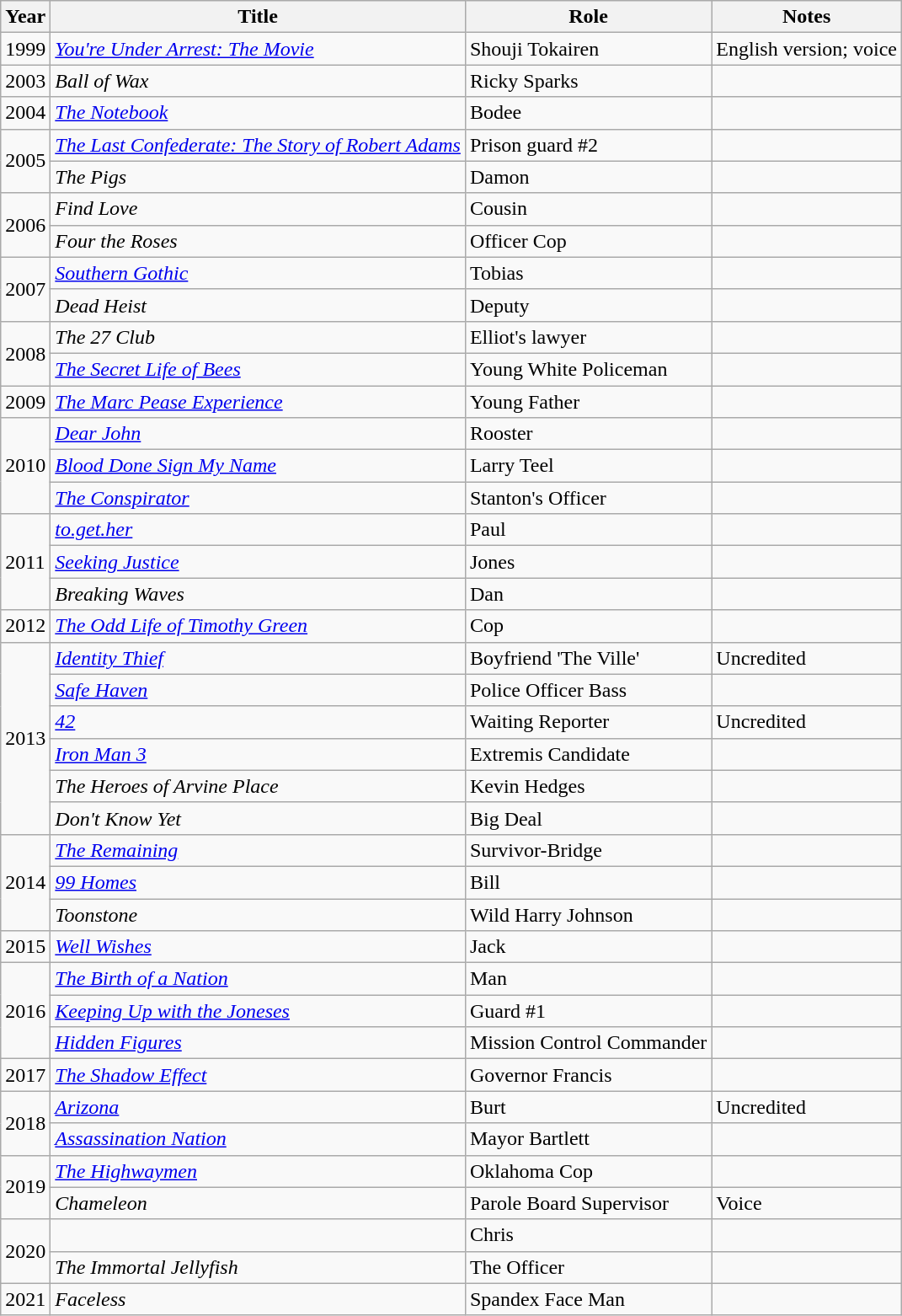<table class="wikitable sortable">
<tr>
<th>Year</th>
<th>Title</th>
<th>Role</th>
<th class="unsortable">Notes</th>
</tr>
<tr>
<td>1999</td>
<td><em><a href='#'>You're Under Arrest: The Movie</a></em></td>
<td>Shouji Tokairen</td>
<td>English version; voice</td>
</tr>
<tr>
<td>2003</td>
<td><em>Ball of Wax</em></td>
<td>Ricky Sparks</td>
<td></td>
</tr>
<tr>
<td>2004</td>
<td><em><a href='#'>The Notebook</a></em></td>
<td>Bodee</td>
<td></td>
</tr>
<tr>
<td rowspan="2">2005</td>
<td><em><a href='#'>The Last Confederate: The Story of Robert Adams</a></em></td>
<td>Prison guard #2</td>
<td></td>
</tr>
<tr>
<td><em>The Pigs</em></td>
<td>Damon</td>
<td></td>
</tr>
<tr>
<td rowspan="2">2006</td>
<td><em>Find Love</em></td>
<td>Cousin</td>
<td></td>
</tr>
<tr>
<td><em>Four the Roses</em></td>
<td>Officer Cop</td>
<td></td>
</tr>
<tr>
<td rowspan="2">2007</td>
<td><a href='#'><em>Southern Gothic</em></a></td>
<td>Tobias</td>
<td></td>
</tr>
<tr>
<td><em>Dead Heist</em></td>
<td>Deputy</td>
<td></td>
</tr>
<tr>
<td rowspan="2">2008</td>
<td><em>The 27 Club</em></td>
<td>Elliot's lawyer</td>
<td></td>
</tr>
<tr>
<td><a href='#'><em>The Secret Life of Bees</em></a></td>
<td>Young White Policeman</td>
<td></td>
</tr>
<tr>
<td>2009</td>
<td><em><a href='#'>The Marc Pease Experience</a></em></td>
<td>Young Father</td>
<td></td>
</tr>
<tr>
<td rowspan="3">2010</td>
<td><a href='#'><em>Dear John</em></a></td>
<td>Rooster</td>
<td></td>
</tr>
<tr>
<td><a href='#'><em>Blood Done Sign My Name</em></a></td>
<td>Larry Teel</td>
<td></td>
</tr>
<tr>
<td><em><a href='#'>The Conspirator</a></em></td>
<td>Stanton's Officer</td>
<td></td>
</tr>
<tr>
<td rowspan="3">2011</td>
<td><em><a href='#'>to.get.her</a></em></td>
<td>Paul</td>
<td></td>
</tr>
<tr>
<td><em><a href='#'>Seeking Justice</a></em></td>
<td>Jones</td>
<td></td>
</tr>
<tr>
<td><em>Breaking Waves</em></td>
<td>Dan</td>
<td></td>
</tr>
<tr>
<td>2012</td>
<td><em><a href='#'>The Odd Life of Timothy Green</a></em></td>
<td>Cop</td>
<td></td>
</tr>
<tr>
<td rowspan="6">2013</td>
<td><em><a href='#'>Identity Thief</a></em></td>
<td>Boyfriend 'The Ville'</td>
<td>Uncredited</td>
</tr>
<tr>
<td><a href='#'><em>Safe Haven</em></a></td>
<td>Police Officer Bass</td>
<td></td>
</tr>
<tr>
<td><a href='#'><em>42</em></a></td>
<td>Waiting Reporter</td>
<td>Uncredited</td>
</tr>
<tr>
<td><em><a href='#'>Iron Man 3</a></em></td>
<td>Extremis Candidate</td>
<td></td>
</tr>
<tr>
<td><em>The Heroes of Arvine Place</em></td>
<td>Kevin Hedges</td>
<td></td>
</tr>
<tr>
<td><em>Don't Know Yet</em></td>
<td>Big Deal</td>
<td></td>
</tr>
<tr>
<td rowspan="3">2014</td>
<td><em><a href='#'>The Remaining</a></em></td>
<td>Survivor-Bridge</td>
<td></td>
</tr>
<tr>
<td><em><a href='#'>99 Homes</a></em></td>
<td>Bill</td>
<td></td>
</tr>
<tr>
<td><em>Toonstone</em></td>
<td>Wild Harry Johnson</td>
<td></td>
</tr>
<tr>
<td>2015</td>
<td><em><a href='#'>Well Wishes</a></em></td>
<td>Jack</td>
<td></td>
</tr>
<tr>
<td rowspan="3">2016</td>
<td><a href='#'><em>The Birth of a Nation</em></a></td>
<td>Man</td>
<td></td>
</tr>
<tr>
<td><a href='#'><em>Keeping Up with the Joneses</em></a></td>
<td>Guard #1</td>
<td></td>
</tr>
<tr>
<td><em><a href='#'>Hidden Figures</a></em></td>
<td>Mission Control Commander</td>
<td></td>
</tr>
<tr>
<td>2017</td>
<td><em><a href='#'>The Shadow Effect</a></em></td>
<td>Governor Francis</td>
<td></td>
</tr>
<tr>
<td rowspan="2">2018</td>
<td><a href='#'><em>Arizona</em></a></td>
<td>Burt</td>
<td>Uncredited</td>
</tr>
<tr>
<td><em><a href='#'>Assassination Nation</a></em></td>
<td>Mayor Bartlett</td>
<td></td>
</tr>
<tr>
<td rowspan="2">2019</td>
<td><a href='#'><em>The Highwaymen</em></a></td>
<td>Oklahoma Cop</td>
<td></td>
</tr>
<tr>
<td><em>Chameleon</em></td>
<td>Parole Board Supervisor</td>
<td>Voice</td>
</tr>
<tr>
<td rowspan="2">2020</td>
<td><em></em></td>
<td>Chris</td>
<td></td>
</tr>
<tr>
<td><em>The Immortal Jellyfish</em></td>
<td>The Officer</td>
<td></td>
</tr>
<tr>
<td>2021</td>
<td><em>Faceless</em></td>
<td>Spandex Face Man</td>
<td></td>
</tr>
</table>
